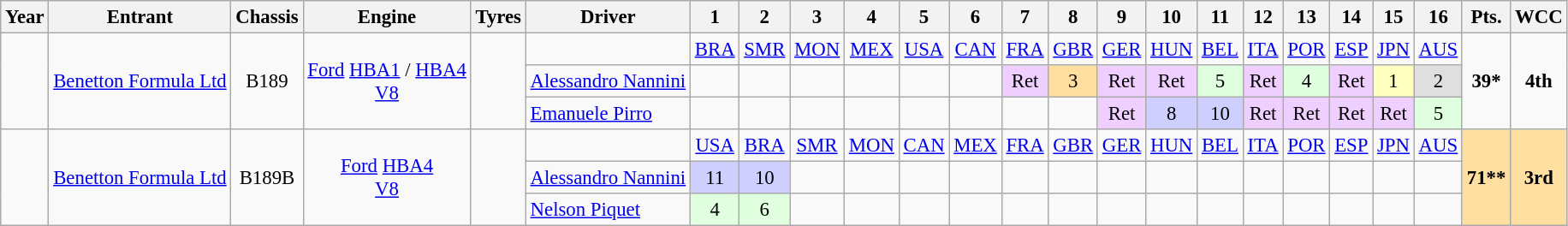<table class="wikitable" style="text-align:center; font-size:95%">
<tr>
<th>Year</th>
<th>Entrant</th>
<th>Chassis</th>
<th>Engine</th>
<th>Tyres</th>
<th>Driver</th>
<th>1</th>
<th>2</th>
<th>3</th>
<th>4</th>
<th>5</th>
<th>6</th>
<th>7</th>
<th>8</th>
<th>9</th>
<th>10</th>
<th>11</th>
<th>12</th>
<th>13</th>
<th>14</th>
<th>15</th>
<th>16</th>
<th>Pts.</th>
<th>WCC</th>
</tr>
<tr>
<td rowspan="3"></td>
<td rowspan="3"><a href='#'>Benetton Formula Ltd</a></td>
<td rowspan="3">B189</td>
<td rowspan="3"><a href='#'>Ford</a> <a href='#'>HBA1</a> / <a href='#'>HBA4</a><br><a href='#'>V8</a></td>
<td rowspan="3"></td>
<td></td>
<td><a href='#'>BRA</a></td>
<td><a href='#'>SMR</a></td>
<td><a href='#'>MON</a></td>
<td><a href='#'>MEX</a></td>
<td><a href='#'>USA</a></td>
<td><a href='#'>CAN</a></td>
<td><a href='#'>FRA</a></td>
<td><a href='#'>GBR</a></td>
<td><a href='#'>GER</a></td>
<td><a href='#'>HUN</a></td>
<td><a href='#'>BEL</a></td>
<td><a href='#'>ITA</a></td>
<td><a href='#'>POR</a></td>
<td><a href='#'>ESP</a></td>
<td><a href='#'>JPN</a></td>
<td><a href='#'>AUS</a></td>
<td rowspan="3"><strong>39*</strong></td>
<td rowspan="3"><strong>4th</strong></td>
</tr>
<tr>
<td align="left"><a href='#'>Alessandro Nannini</a></td>
<td></td>
<td></td>
<td></td>
<td></td>
<td></td>
<td></td>
<td style="background:#efcfff;">Ret</td>
<td style="background:#ffdf9f;">3</td>
<td style="background:#efcfff;">Ret</td>
<td style="background:#efcfff;">Ret</td>
<td style="background:#dfffdf;">5</td>
<td style="background:#efcfff;">Ret</td>
<td style="background:#dfffdf;">4</td>
<td style="background:#efcfff;">Ret</td>
<td style="background:#ffffbf;">1</td>
<td style="background:#dfdfdf;">2</td>
</tr>
<tr>
<td align="left"><a href='#'>Emanuele Pirro</a></td>
<td></td>
<td></td>
<td></td>
<td></td>
<td></td>
<td></td>
<td></td>
<td></td>
<td style="background:#efcfff;">Ret</td>
<td style="background:#cfcfff;">8</td>
<td style="background:#cfcfff;">10</td>
<td style="background:#efcfff;">Ret</td>
<td style="background:#efcfff;">Ret</td>
<td style="background:#efcfff;">Ret</td>
<td style="background:#efcfff;">Ret</td>
<td style="background:#dfffdf;">5</td>
</tr>
<tr>
<td rowspan="3"></td>
<td rowspan="3"><a href='#'>Benetton Formula Ltd</a></td>
<td rowspan="3">B189B</td>
<td rowspan="3"><a href='#'>Ford</a> <a href='#'>HBA4</a><br><a href='#'>V8</a></td>
<td rowspan="3"></td>
<td></td>
<td><a href='#'>USA</a></td>
<td><a href='#'>BRA</a></td>
<td><a href='#'>SMR</a></td>
<td><a href='#'>MON</a></td>
<td><a href='#'>CAN</a></td>
<td><a href='#'>MEX</a></td>
<td><a href='#'>FRA</a></td>
<td><a href='#'>GBR</a></td>
<td><a href='#'>GER</a></td>
<td><a href='#'>HUN</a></td>
<td><a href='#'>BEL</a></td>
<td><a href='#'>ITA</a></td>
<td><a href='#'>POR</a></td>
<td><a href='#'>ESP</a></td>
<td><a href='#'>JPN</a></td>
<td><a href='#'>AUS</a></td>
<td rowspan="3" style="background:#ffdf9f;"><strong>71**</strong></td>
<td rowspan="3" style="background:#ffdf9f;"><strong>3rd</strong></td>
</tr>
<tr>
<td align="left"><a href='#'>Alessandro Nannini</a></td>
<td style="background:#cfcfff;">11</td>
<td style="background:#cfcfff;">10</td>
<td></td>
<td></td>
<td></td>
<td></td>
<td></td>
<td></td>
<td></td>
<td></td>
<td></td>
<td></td>
<td></td>
<td></td>
<td></td>
<td></td>
</tr>
<tr>
<td align="left"><a href='#'>Nelson Piquet</a></td>
<td style="background:#dfffdf;">4</td>
<td style="background:#dfffdf;">6</td>
<td></td>
<td></td>
<td></td>
<td></td>
<td></td>
<td></td>
<td></td>
<td></td>
<td></td>
<td></td>
<td></td>
<td></td>
<td></td>
<td></td>
</tr>
</table>
